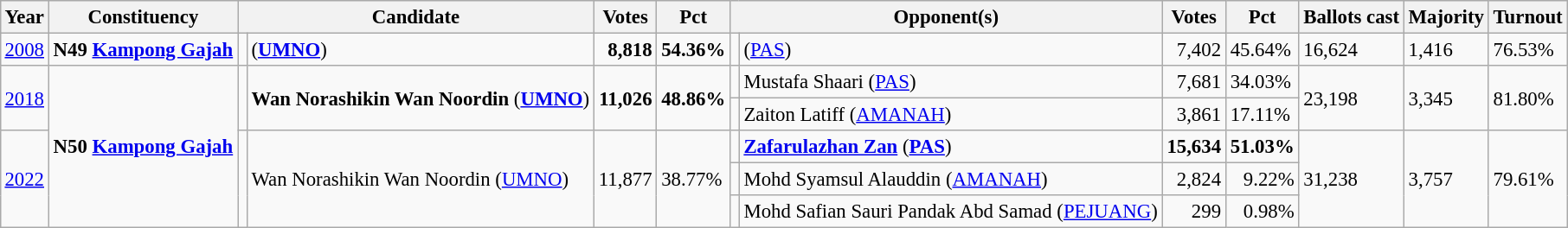<table class="wikitable" style="margin:0.5em ; font-size:95%">
<tr>
<th>Year</th>
<th>Constituency</th>
<th colspan=2>Candidate</th>
<th>Votes</th>
<th>Pct</th>
<th colspan=2>Opponent(s)</th>
<th>Votes</th>
<th>Pct</th>
<th>Ballots cast</th>
<th>Majority</th>
<th>Turnout</th>
</tr>
<tr>
<td><a href='#'>2008</a></td>
<td><strong>N49 <a href='#'>Kampong Gajah</a></strong></td>
<td></td>
<td> (<a href='#'><strong>UMNO</strong></a>)</td>
<td align="right"><strong>8,818</strong></td>
<td><strong>54.36%</strong></td>
<td></td>
<td> (<a href='#'>PAS</a>)</td>
<td align="right">7,402</td>
<td>45.64%</td>
<td>16,624</td>
<td>1,416</td>
<td>76.53%</td>
</tr>
<tr>
<td rowspan=2><a href='#'>2018</a></td>
<td rowspan=5><strong>N50 <a href='#'>Kampong Gajah</a></strong></td>
<td rowspan=2 ></td>
<td rowspan=2><strong>Wan Norashikin Wan Noordin</strong> (<a href='#'><strong>UMNO</strong></a>)</td>
<td rowspan=2 align="right"><strong>11,026</strong></td>
<td rowspan=2><strong>48.86%</strong></td>
<td></td>
<td>Mustafa Shaari (<a href='#'>PAS</a>)</td>
<td align="right">7,681</td>
<td>34.03%</td>
<td rowspan=2>23,198</td>
<td rowspan=2>3,345</td>
<td rowspan=2>81.80%</td>
</tr>
<tr>
<td></td>
<td>Zaiton Latiff (<a href='#'>AMANAH</a>)</td>
<td align="right">3,861</td>
<td>17.11%</td>
</tr>
<tr>
<td rowspan=3><a href='#'>2022</a></td>
<td rowspan=3 ></td>
<td rowspan=3>Wan Norashikin Wan Noordin (<a href='#'>UMNO</a>)</td>
<td rowspan=3 align="right">11,877</td>
<td rowspan=3>38.77%</td>
<td bgcolor=></td>
<td><strong><a href='#'>Zafarulazhan Zan</a></strong> (<a href='#'><strong>PAS</strong></a>)</td>
<td align="right"><strong>15,634</strong></td>
<td><strong>51.03%</strong></td>
<td rowspan=3>31,238</td>
<td rowspan=3>3,757</td>
<td rowspan=3>79.61%</td>
</tr>
<tr>
<td></td>
<td>Mohd Syamsul Alauddin (<a href='#'>AMANAH</a>)</td>
<td align="right">2,824</td>
<td align="right">9.22%</td>
</tr>
<tr>
<td bgcolor=></td>
<td>Mohd Safian Sauri Pandak Abd Samad (<a href='#'>PEJUANG</a>)</td>
<td align="right">299</td>
<td align="right">0.98%</td>
</tr>
</table>
